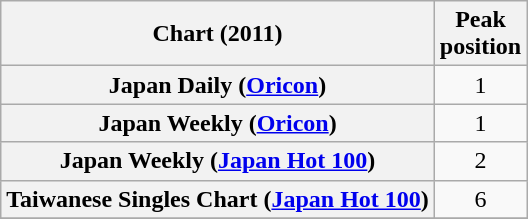<table class="wikitable sortable plainrowheaders">
<tr>
<th>Chart (2011)</th>
<th>Peak<br>position</th>
</tr>
<tr>
<th scope="row">Japan Daily (<a href='#'>Oricon</a>)</th>
<td align="center">1</td>
</tr>
<tr>
<th scope="row">Japan Weekly (<a href='#'>Oricon</a>)</th>
<td align="center">1</td>
</tr>
<tr>
<th scope="row">Japan Weekly (<a href='#'>Japan Hot 100</a>)</th>
<td align="center">2</td>
</tr>
<tr>
<th scope="row">Taiwanese Singles Chart (<a href='#'>Japan Hot 100</a>)</th>
<td align="center">6</td>
</tr>
<tr>
</tr>
</table>
